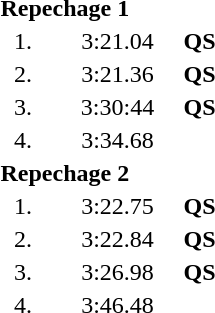<table style="text-align:center">
<tr>
<td colspan=4 align=left><strong>Repechage 1</strong></td>
</tr>
<tr>
<td width=30>1.</td>
<td align=left></td>
<td width=80>3:21.04</td>
<td><strong>QS</strong></td>
</tr>
<tr>
<td>2.</td>
<td align=left></td>
<td>3:21.36</td>
<td><strong>QS</strong></td>
</tr>
<tr>
<td>3.</td>
<td align=left></td>
<td>3:30:44</td>
<td><strong>QS</strong></td>
</tr>
<tr>
<td>4.</td>
<td align=left></td>
<td>3:34.68</td>
<td></td>
</tr>
<tr>
<td colspan=4 align=left><strong>Repechage 2</strong></td>
</tr>
<tr>
<td>1.</td>
<td align=left></td>
<td>3:22.75</td>
<td><strong>QS</strong></td>
</tr>
<tr>
<td>2.</td>
<td align=left></td>
<td>3:22.84</td>
<td><strong>QS</strong></td>
</tr>
<tr>
<td>3.</td>
<td align=left></td>
<td>3:26.98</td>
<td><strong>QS</strong></td>
</tr>
<tr>
<td>4.</td>
<td align=left></td>
<td>3:46.48</td>
<td></td>
</tr>
</table>
